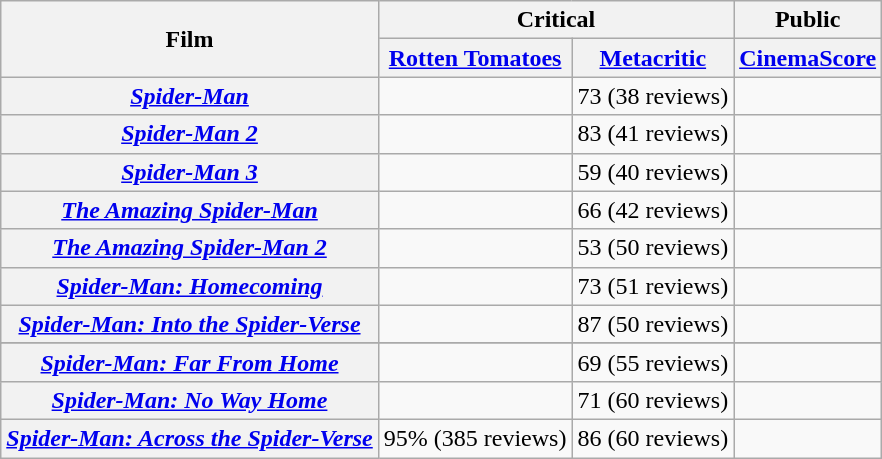<table class="wikitable plainrowheaders sortable" style="text-align: center;">
<tr>
<th scope="col" rowspan="2">Film</th>
<th scope="col" colspan="2">Critical</th>
<th colspan="2" scope="col">Public</th>
</tr>
<tr>
<th scope="col"><a href='#'>Rotten Tomatoes</a></th>
<th scope="col"><a href='#'>Metacritic</a></th>
<th scope="col"><a href='#'>CinemaScore</a></th>
</tr>
<tr>
<th scope="row"><em><a href='#'>Spider-Man</a></em></th>
<td></td>
<td>73 (38 reviews)</td>
<td></td>
</tr>
<tr>
<th scope="row"><em><a href='#'>Spider-Man 2</a></em></th>
<td></td>
<td>83 (41 reviews)</td>
<td></td>
</tr>
<tr>
<th scope="row"><em><a href='#'>Spider-Man 3</a></em></th>
<td></td>
<td>59 (40 reviews)</td>
<td></td>
</tr>
<tr>
<th scope="row"><em><a href='#'>The Amazing Spider-Man</a></em></th>
<td></td>
<td>66 (42 reviews)</td>
<td></td>
</tr>
<tr>
<th scope="row"><em><a href='#'>The Amazing Spider-Man 2</a></em></th>
<td></td>
<td>53 (50 reviews)</td>
<td></td>
</tr>
<tr>
<th scope="row"><em><a href='#'>Spider-Man: Homecoming</a></em></th>
<td></td>
<td>73 (51 reviews)</td>
<td></td>
</tr>
<tr>
<th scope="row"><em><a href='#'>Spider-Man: Into the Spider-Verse</a></em></th>
<td></td>
<td>87 (50 reviews)</td>
<td></td>
</tr>
<tr>
</tr>
<tr>
<th scope="row"><em><a href='#'>Spider-Man: Far From Home</a></em></th>
<td></td>
<td>69 (55 reviews)</td>
<td></td>
</tr>
<tr>
<th scope="row"><em><a href='#'>Spider-Man: No Way Home</a></em></th>
<td></td>
<td>71 (60 reviews)</td>
<td></td>
</tr>
<tr>
<th scope="row"><em><a href='#'>Spider-Man: Across the Spider-Verse</a></em></th>
<td>95% (385 reviews)</td>
<td>86 (60 reviews)</td>
<td></td>
</tr>
</table>
